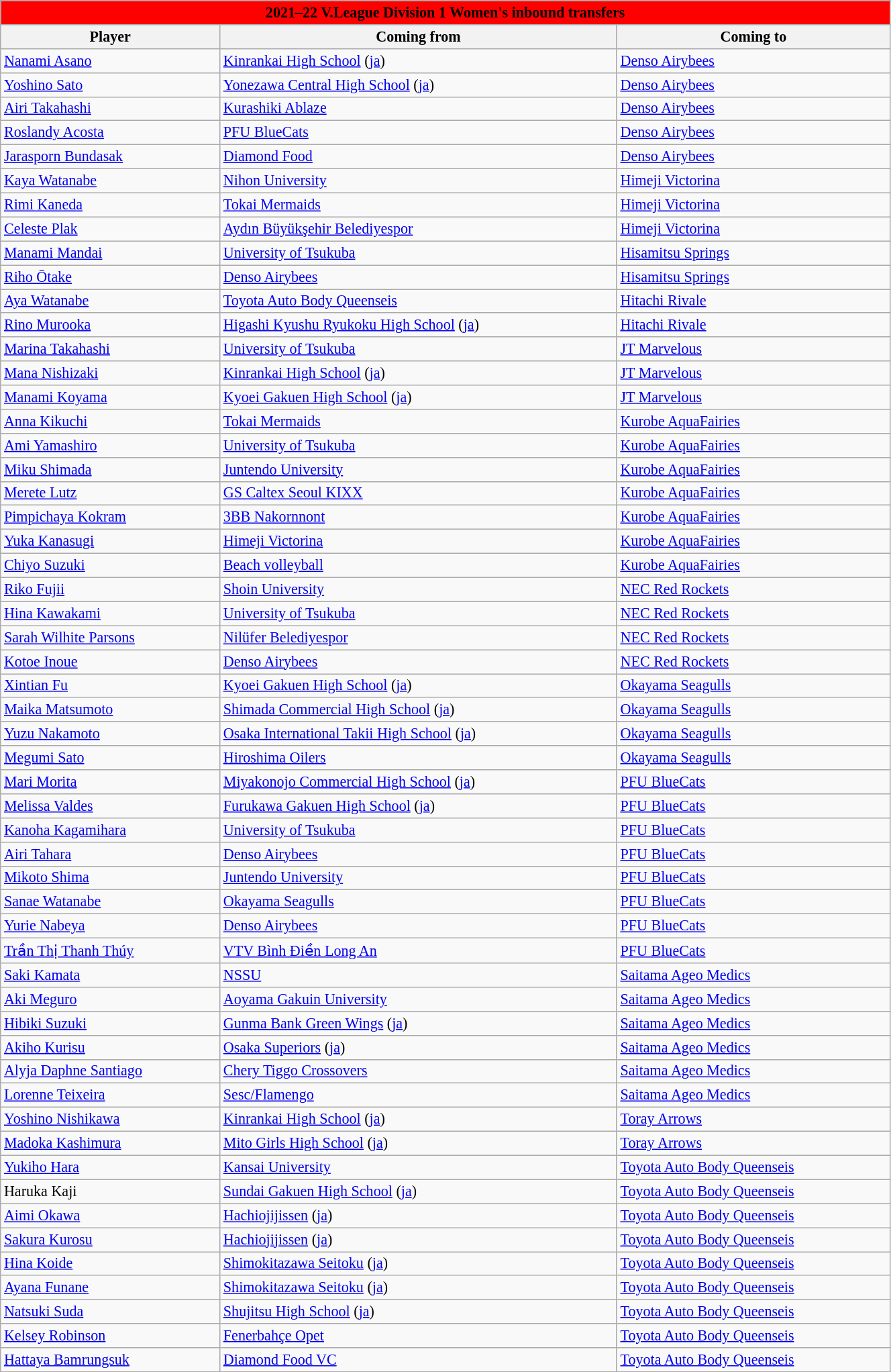<table class="wikitable sortable" style="width:70%; font-size:92%; ">
<tr>
<th style=background:red colspan=8><span>2021–22 V.League Division 1 Women's inbound transfers </span></th>
</tr>
<tr>
<th>Player</th>
<th>Coming from</th>
<th>Coming to</th>
</tr>
<tr>
<td> <a href='#'>Nanami Asano</a></td>
<td> <a href='#'>Kinrankai High School</a> (<a href='#'>ja</a>)</td>
<td> <a href='#'>Denso Airybees</a></td>
</tr>
<tr>
<td> <a href='#'>Yoshino Sato</a></td>
<td> <a href='#'>Yonezawa Central High School</a> (<a href='#'>ja</a>)</td>
<td> <a href='#'>Denso Airybees</a></td>
</tr>
<tr>
<td> <a href='#'>Airi Takahashi</a></td>
<td> <a href='#'>Kurashiki Ablaze</a></td>
<td> <a href='#'>Denso Airybees</a></td>
</tr>
<tr>
<td> <a href='#'>Roslandy Acosta</a></td>
<td> <a href='#'>PFU BlueCats</a></td>
<td> <a href='#'>Denso Airybees</a></td>
</tr>
<tr>
<td> <a href='#'>Jarasporn Bundasak</a></td>
<td> <a href='#'>Diamond Food</a></td>
<td> <a href='#'>Denso Airybees</a></td>
</tr>
<tr>
<td> <a href='#'>Kaya Watanabe</a></td>
<td> <a href='#'>Nihon University</a></td>
<td> <a href='#'>Himeji Victorina</a></td>
</tr>
<tr>
<td> <a href='#'>Rimi Kaneda</a></td>
<td> <a href='#'>Tokai Mermaids</a></td>
<td> <a href='#'>Himeji Victorina</a></td>
</tr>
<tr>
<td> <a href='#'>Celeste Plak</a></td>
<td> <a href='#'>Aydın Büyükşehir Belediyespor</a></td>
<td> <a href='#'>Himeji Victorina</a></td>
</tr>
<tr>
<td> <a href='#'>Manami Mandai</a></td>
<td> <a href='#'>University of Tsukuba</a></td>
<td> <a href='#'>Hisamitsu Springs</a></td>
</tr>
<tr>
<td> <a href='#'>Riho Ōtake</a></td>
<td> <a href='#'>Denso Airybees</a></td>
<td> <a href='#'>Hisamitsu Springs</a></td>
</tr>
<tr>
<td> <a href='#'>Aya Watanabe</a></td>
<td> <a href='#'>Toyota Auto Body Queenseis</a></td>
<td> <a href='#'>Hitachi Rivale</a></td>
</tr>
<tr>
<td> <a href='#'>Rino Murooka</a></td>
<td> <a href='#'>Higashi Kyushu Ryukoku High School</a> (<a href='#'>ja</a>)</td>
<td> <a href='#'>Hitachi Rivale</a></td>
</tr>
<tr>
<td> <a href='#'>Marina Takahashi</a></td>
<td> <a href='#'>University of Tsukuba</a></td>
<td> <a href='#'>JT Marvelous</a></td>
</tr>
<tr>
<td> <a href='#'>Mana Nishizaki</a></td>
<td> <a href='#'>Kinrankai High School</a> (<a href='#'>ja</a>)</td>
<td> <a href='#'>JT Marvelous</a></td>
</tr>
<tr>
<td> <a href='#'>Manami Koyama</a></td>
<td> <a href='#'>Kyoei Gakuen High School</a>  (<a href='#'>ja</a>)</td>
<td> <a href='#'>JT Marvelous</a></td>
</tr>
<tr>
<td> <a href='#'>Anna Kikuchi</a></td>
<td> <a href='#'>Tokai Mermaids</a></td>
<td> <a href='#'>Kurobe AquaFairies</a></td>
</tr>
<tr>
<td> <a href='#'>Ami Yamashiro</a></td>
<td> <a href='#'>University of Tsukuba</a></td>
<td> <a href='#'>Kurobe AquaFairies</a></td>
</tr>
<tr>
<td> <a href='#'>Miku Shimada</a></td>
<td> <a href='#'>Juntendo University</a></td>
<td> <a href='#'>Kurobe AquaFairies</a></td>
</tr>
<tr>
<td> <a href='#'>Merete Lutz</a></td>
<td> <a href='#'>GS Caltex Seoul KIXX</a></td>
<td> <a href='#'>Kurobe AquaFairies</a></td>
</tr>
<tr>
<td> <a href='#'>Pimpichaya Kokram</a></td>
<td> <a href='#'>3BB Nakornnont</a></td>
<td> <a href='#'>Kurobe AquaFairies</a></td>
</tr>
<tr>
<td> <a href='#'>Yuka Kanasugi</a></td>
<td> <a href='#'>Himeji Victorina</a></td>
<td> <a href='#'>Kurobe AquaFairies</a></td>
</tr>
<tr>
<td> <a href='#'>Chiyo Suzuki</a></td>
<td> <a href='#'>Beach volleyball</a></td>
<td> <a href='#'>Kurobe AquaFairies</a></td>
</tr>
<tr>
<td> <a href='#'>Riko Fujii</a></td>
<td> <a href='#'>Shoin University</a></td>
<td> <a href='#'>NEC Red Rockets</a></td>
</tr>
<tr>
<td> <a href='#'>Hina Kawakami</a></td>
<td> <a href='#'>University of Tsukuba</a></td>
<td> <a href='#'>NEC Red Rockets</a></td>
</tr>
<tr>
<td> <a href='#'>Sarah Wilhite Parsons</a></td>
<td> <a href='#'>Nilüfer Belediyespor</a></td>
<td> <a href='#'>NEC Red Rockets</a></td>
</tr>
<tr>
<td> <a href='#'>Kotoe Inoue</a></td>
<td> <a href='#'>Denso Airybees</a></td>
<td> <a href='#'>NEC Red Rockets</a></td>
</tr>
<tr>
<td> <a href='#'>Xintian Fu</a></td>
<td> <a href='#'>Kyoei Gakuen High School</a>  (<a href='#'>ja</a>)</td>
<td> <a href='#'>Okayama Seagulls</a></td>
</tr>
<tr>
<td> <a href='#'>Maika Matsumoto</a></td>
<td> <a href='#'>Shimada Commercial High School</a> (<a href='#'>ja</a>)</td>
<td> <a href='#'>Okayama Seagulls</a></td>
</tr>
<tr>
<td> <a href='#'>Yuzu Nakamoto</a></td>
<td> <a href='#'>Osaka International Takii High School</a> (<a href='#'>ja</a>)</td>
<td> <a href='#'>Okayama Seagulls</a></td>
</tr>
<tr>
<td> <a href='#'>Megumi Sato</a></td>
<td> <a href='#'>Hiroshima Oilers</a></td>
<td> <a href='#'>Okayama Seagulls</a></td>
</tr>
<tr>
<td> <a href='#'>Mari Morita</a></td>
<td> <a href='#'>Miyakonojo Commercial High School</a>  (<a href='#'>ja</a>)</td>
<td> <a href='#'>PFU BlueCats</a></td>
</tr>
<tr>
<td> <a href='#'>Melissa Valdes</a></td>
<td> <a href='#'>Furukawa Gakuen High School</a> (<a href='#'>ja</a>)</td>
<td> <a href='#'>PFU BlueCats</a></td>
</tr>
<tr>
<td> <a href='#'>Kanoha Kagamihara</a></td>
<td> <a href='#'>University of Tsukuba</a></td>
<td> <a href='#'>PFU BlueCats</a></td>
</tr>
<tr>
<td> <a href='#'>Airi Tahara</a></td>
<td> <a href='#'>Denso Airybees</a></td>
<td> <a href='#'>PFU BlueCats</a></td>
</tr>
<tr>
<td> <a href='#'>Mikoto Shima</a></td>
<td> <a href='#'>Juntendo University</a></td>
<td> <a href='#'>PFU BlueCats</a></td>
</tr>
<tr>
<td> <a href='#'>Sanae Watanabe</a></td>
<td> <a href='#'>Okayama Seagulls</a></td>
<td> <a href='#'>PFU BlueCats</a></td>
</tr>
<tr>
<td> <a href='#'>Yurie Nabeya</a></td>
<td> <a href='#'>Denso Airybees</a></td>
<td> <a href='#'>PFU BlueCats</a></td>
</tr>
<tr>
<td> <a href='#'>Trần Thị Thanh Thúy</a></td>
<td> <a href='#'>VTV Bình Điền Long An</a></td>
<td> <a href='#'>PFU BlueCats</a></td>
</tr>
<tr>
<td> <a href='#'>Saki Kamata</a></td>
<td> <a href='#'>NSSU</a></td>
<td> <a href='#'>Saitama Ageo Medics</a></td>
</tr>
<tr>
<td> <a href='#'>Aki Meguro</a></td>
<td> <a href='#'>Aoyama Gakuin University</a></td>
<td> <a href='#'>Saitama Ageo Medics</a></td>
</tr>
<tr>
<td> <a href='#'>Hibiki Suzuki</a></td>
<td> <a href='#'>Gunma Bank Green Wings</a> (<a href='#'>ja</a>)</td>
<td> <a href='#'>Saitama Ageo Medics</a></td>
</tr>
<tr>
<td> <a href='#'>Akiho Kurisu</a></td>
<td> <a href='#'>Osaka Superiors</a>  (<a href='#'>ja</a>)</td>
<td> <a href='#'>Saitama Ageo Medics</a></td>
</tr>
<tr>
<td> <a href='#'>Alyja Daphne Santiago</a></td>
<td> <a href='#'>Chery Tiggo Crossovers</a></td>
<td> <a href='#'>Saitama Ageo Medics</a></td>
</tr>
<tr>
<td> <a href='#'>Lorenne Teixeira</a></td>
<td> <a href='#'>Sesc/Flamengo</a></td>
<td> <a href='#'>Saitama Ageo Medics</a></td>
</tr>
<tr>
<td> <a href='#'>Yoshino Nishikawa</a></td>
<td> <a href='#'>Kinrankai High School</a> (<a href='#'>ja</a>)</td>
<td> <a href='#'>Toray Arrows</a></td>
</tr>
<tr>
<td> <a href='#'>Madoka Kashimura</a></td>
<td> <a href='#'>Mito Girls High School</a> (<a href='#'>ja</a>)</td>
<td> <a href='#'>Toray Arrows</a></td>
</tr>
<tr>
<td> <a href='#'>Yukiho Hara</a></td>
<td> <a href='#'>Kansai University</a></td>
<td> <a href='#'>Toyota Auto Body Queenseis</a></td>
</tr>
<tr>
<td> Haruka Kaji</td>
<td> <a href='#'>Sundai Gakuen High School</a> (<a href='#'>ja</a>)</td>
<td> <a href='#'>Toyota Auto Body Queenseis</a></td>
</tr>
<tr>
<td> <a href='#'>Aimi Okawa</a></td>
<td> <a href='#'>Hachiojijissen</a> (<a href='#'>ja</a>)</td>
<td> <a href='#'>Toyota Auto Body Queenseis</a></td>
</tr>
<tr>
<td> <a href='#'>Sakura Kurosu</a></td>
<td> <a href='#'>Hachiojijissen</a> (<a href='#'>ja</a>)</td>
<td> <a href='#'>Toyota Auto Body Queenseis</a></td>
</tr>
<tr>
<td> <a href='#'>Hina Koide</a></td>
<td> <a href='#'>Shimokitazawa Seitoku</a> (<a href='#'>ja</a>)</td>
<td> <a href='#'>Toyota Auto Body Queenseis</a></td>
</tr>
<tr>
<td> <a href='#'>Ayana Funane</a></td>
<td> <a href='#'>Shimokitazawa Seitoku</a> (<a href='#'>ja</a>)</td>
<td> <a href='#'>Toyota Auto Body Queenseis</a></td>
</tr>
<tr>
<td> <a href='#'>Natsuki Suda</a></td>
<td> <a href='#'>Shujitsu High School</a>  (<a href='#'>ja</a>)</td>
<td> <a href='#'>Toyota Auto Body Queenseis</a></td>
</tr>
<tr>
<td> <a href='#'>Kelsey Robinson</a></td>
<td> <a href='#'>Fenerbahçe Opet</a></td>
<td> <a href='#'>Toyota Auto Body Queenseis</a></td>
</tr>
<tr>
<td> <a href='#'>Hattaya Bamrungsuk</a></td>
<td> <a href='#'>Diamond Food VC</a></td>
<td> <a href='#'>Toyota Auto Body Queenseis</a></td>
</tr>
<tr>
</tr>
</table>
